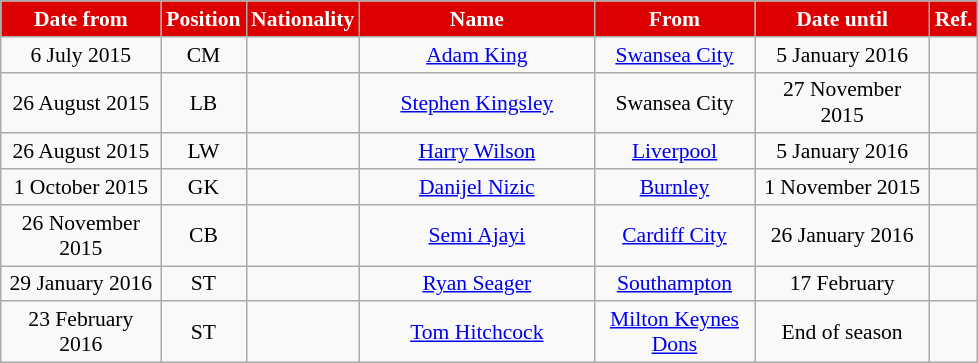<table class="wikitable"  style="text-align:center; font-size:90%; ">
<tr>
<th style="background:#DD0000; color:#FFFFFF; width:100px;">Date from</th>
<th style="background:#DD0000; color:#FFFFFF; width:50px;">Position</th>
<th style="background:#DD0000; color:#FFFFFF; width:50px;">Nationality</th>
<th style="background:#DD0000; color:#FFFFFF; width:150px;">Name</th>
<th style="background:#DD0000; color:#FFFFFF; width:100px;">From</th>
<th style="background:#DD0000; color:#FFFFFF; width:110px;">Date until</th>
<th style="background:#DD0000; color:#FFFFFF; width:25px;">Ref.</th>
</tr>
<tr>
<td>6 July 2015</td>
<td>CM</td>
<td></td>
<td><a href='#'>Adam King</a></td>
<td><a href='#'>Swansea City</a></td>
<td>5 January 2016</td>
<td></td>
</tr>
<tr>
<td>26 August 2015</td>
<td>LB</td>
<td></td>
<td><a href='#'>Stephen Kingsley</a></td>
<td>Swansea City</td>
<td>27 November 2015</td>
<td></td>
</tr>
<tr>
<td>26 August 2015</td>
<td>LW</td>
<td></td>
<td><a href='#'>Harry Wilson</a></td>
<td><a href='#'>Liverpool</a></td>
<td>5 January 2016</td>
<td></td>
</tr>
<tr>
<td>1 October 2015</td>
<td>GK</td>
<td></td>
<td><a href='#'>Danijel Nizic</a></td>
<td><a href='#'>Burnley</a></td>
<td>1 November 2015</td>
<td></td>
</tr>
<tr>
<td>26 November 2015</td>
<td>CB</td>
<td></td>
<td><a href='#'>Semi Ajayi</a></td>
<td><a href='#'>Cardiff City</a></td>
<td>26 January 2016</td>
<td></td>
</tr>
<tr>
<td>29 January 2016</td>
<td>ST</td>
<td></td>
<td><a href='#'>Ryan Seager</a></td>
<td><a href='#'>Southampton</a></td>
<td>17 February</td>
<td></td>
</tr>
<tr>
<td>23 February 2016</td>
<td>ST</td>
<td></td>
<td><a href='#'>Tom Hitchcock</a></td>
<td><a href='#'>Milton Keynes Dons</a></td>
<td>End of season</td>
<td></td>
</tr>
</table>
